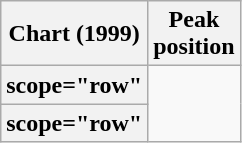<table class="wikitable plainrowheaders sortable">
<tr>
<th scope="col">Chart (1999)</th>
<th scope="col">Peak<br>position</th>
</tr>
<tr>
<th>scope="row" </th>
</tr>
<tr>
<th>scope="row" </th>
</tr>
</table>
